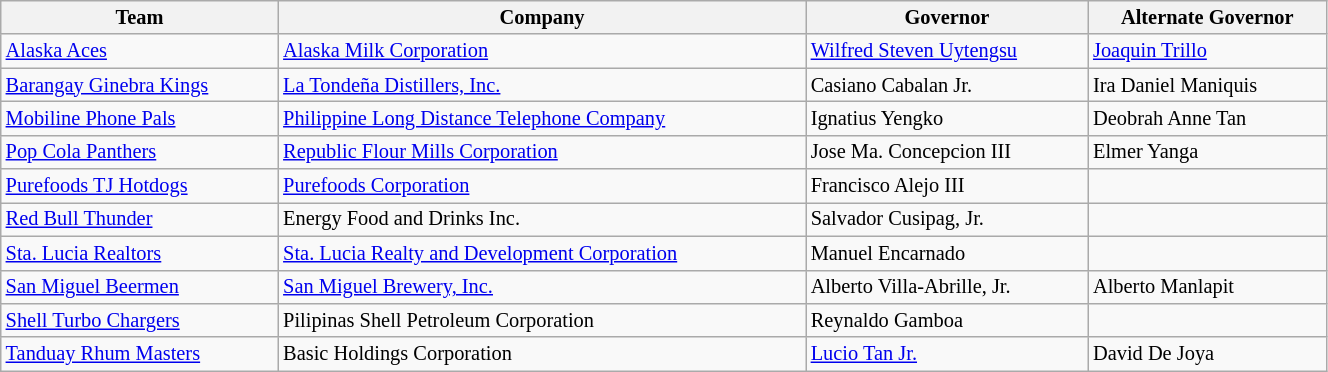<table class="wikitable sortable" style="font-size:85%; width:70%">
<tr>
<th>Team</th>
<th>Company</th>
<th>Governor</th>
<th>Alternate Governor</th>
</tr>
<tr>
<td><a href='#'>Alaska Aces</a></td>
<td><a href='#'>Alaska Milk Corporation</a></td>
<td><a href='#'>Wilfred Steven Uytengsu</a></td>
<td><a href='#'>Joaquin Trillo</a></td>
</tr>
<tr>
<td><a href='#'>Barangay Ginebra Kings</a></td>
<td><a href='#'>La Tondeña Distillers, Inc.</a></td>
<td>Casiano Cabalan Jr.</td>
<td>Ira Daniel Maniquis</td>
</tr>
<tr>
<td><a href='#'>Mobiline Phone Pals</a></td>
<td><a href='#'>Philippine Long Distance Telephone Company</a></td>
<td>Ignatius Yengko</td>
<td>Deobrah Anne Tan</td>
</tr>
<tr>
<td><a href='#'>Pop Cola Panthers</a></td>
<td><a href='#'>Republic Flour Mills Corporation</a></td>
<td>Jose Ma. Concepcion III</td>
<td>Elmer Yanga</td>
</tr>
<tr>
<td><a href='#'>Purefoods TJ Hotdogs</a></td>
<td><a href='#'>Purefoods Corporation</a></td>
<td>Francisco Alejo III</td>
<td></td>
</tr>
<tr>
<td><a href='#'>Red Bull Thunder</a></td>
<td>Energy Food and Drinks Inc.</td>
<td>Salvador Cusipag, Jr.</td>
<td></td>
</tr>
<tr>
<td><a href='#'>Sta. Lucia Realtors</a></td>
<td><a href='#'>Sta. Lucia Realty and Development Corporation</a></td>
<td>Manuel Encarnado</td>
<td></td>
</tr>
<tr>
<td><a href='#'>San Miguel Beermen</a></td>
<td><a href='#'>San Miguel Brewery, Inc.</a></td>
<td>Alberto Villa-Abrille, Jr.</td>
<td>Alberto Manlapit</td>
</tr>
<tr>
<td><a href='#'>Shell Turbo Chargers</a></td>
<td>Pilipinas Shell Petroleum Corporation</td>
<td>Reynaldo Gamboa</td>
<td></td>
</tr>
<tr>
<td><a href='#'>Tanduay Rhum Masters</a></td>
<td>Basic Holdings Corporation</td>
<td><a href='#'>Lucio Tan Jr.</a></td>
<td>David De Joya</td>
</tr>
</table>
